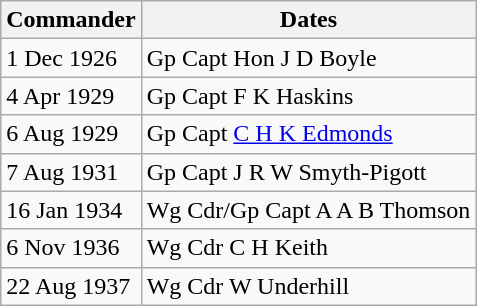<table class="wikitable sortable">
<tr>
<th>Commander</th>
<th>Dates</th>
</tr>
<tr>
<td>1 Dec 1926</td>
<td>Gp Capt Hon J D Boyle</td>
</tr>
<tr>
<td>4 Apr 1929</td>
<td>Gp Capt F K Haskins</td>
</tr>
<tr>
<td>6 Aug 1929</td>
<td>Gp Capt <a href='#'>C H K Edmonds</a></td>
</tr>
<tr>
<td>7 Aug 1931</td>
<td>Gp Capt J R W Smyth-Pigott</td>
</tr>
<tr>
<td>16 Jan 1934</td>
<td>Wg Cdr/Gp Capt A A B Thomson</td>
</tr>
<tr>
<td>6 Nov 1936</td>
<td>Wg Cdr C H Keith</td>
</tr>
<tr>
<td>22 Aug 1937</td>
<td>Wg Cdr W Underhill</td>
</tr>
</table>
